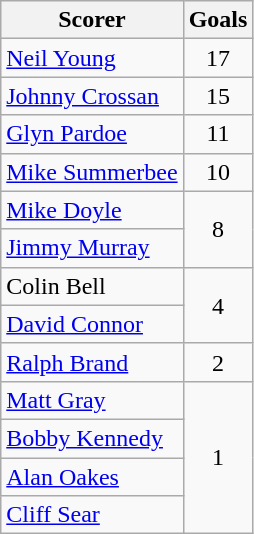<table class="wikitable">
<tr>
<th>Scorer</th>
<th>Goals</th>
</tr>
<tr>
<td> <a href='#'>Neil Young</a></td>
<td align=center>17</td>
</tr>
<tr>
<td> <a href='#'>Johnny Crossan</a></td>
<td align=center>15</td>
</tr>
<tr>
<td> <a href='#'>Glyn Pardoe</a></td>
<td align=center>11</td>
</tr>
<tr>
<td> <a href='#'>Mike Summerbee</a></td>
<td align=center>10</td>
</tr>
<tr>
<td> <a href='#'>Mike Doyle</a></td>
<td rowspan="2" align=center>8</td>
</tr>
<tr>
<td> <a href='#'>Jimmy Murray</a></td>
</tr>
<tr>
<td> Colin Bell</td>
<td rowspan="2" align=center>4</td>
</tr>
<tr>
<td> <a href='#'>David Connor</a></td>
</tr>
<tr>
<td> <a href='#'>Ralph Brand</a></td>
<td align=center>2</td>
</tr>
<tr>
<td> <a href='#'>Matt Gray</a></td>
<td rowspan="4" align=center>1</td>
</tr>
<tr>
<td> <a href='#'>Bobby Kennedy</a></td>
</tr>
<tr>
<td> <a href='#'>Alan Oakes</a></td>
</tr>
<tr>
<td> <a href='#'>Cliff Sear</a></td>
</tr>
</table>
